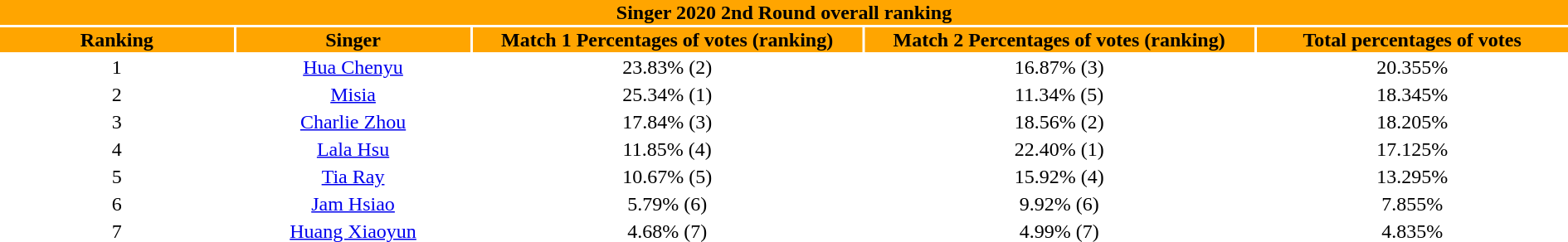<table width="100%" style="text-align:center">
<tr style="background:orange">
<td colspan="5"><div><strong>Singer 2020 2nd Round overall ranking</strong></div></td>
</tr>
<tr style="background:orange">
<td style="width:15%"><strong>Ranking</strong></td>
<td style="width:15%"><strong>Singer</strong></td>
<td style="width:25%"><strong>Match 1 Percentages of votes (ranking)</strong></td>
<td style="width:25%"><strong>Match 2 Percentages of votes (ranking)</strong></td>
<td style="width:20%"><strong>Total percentages of votes</strong></td>
</tr>
<tr>
<td>1</td>
<td><a href='#'>Hua Chenyu</a></td>
<td>23.83% (2)</td>
<td>16.87% (3)</td>
<td>20.355%</td>
</tr>
<tr>
<td>2</td>
<td><a href='#'>Misia</a></td>
<td>25.34% (1)</td>
<td>11.34% (5)</td>
<td>18.345%</td>
</tr>
<tr>
<td>3</td>
<td><a href='#'>Charlie Zhou</a></td>
<td>17.84% (3)</td>
<td>18.56% (2)</td>
<td>18.205%</td>
</tr>
<tr>
<td>4</td>
<td><a href='#'>Lala Hsu</a></td>
<td>11.85% (4)</td>
<td>22.40% (1)</td>
<td>17.125%</td>
</tr>
<tr>
<td>5</td>
<td><a href='#'>Tia Ray</a></td>
<td>10.67% (5)</td>
<td>15.92% (4)</td>
<td>13.295%</td>
</tr>
<tr>
<td>6</td>
<td><a href='#'>Jam Hsiao</a></td>
<td>5.79% (6)</td>
<td>9.92% (6)</td>
<td>7.855%</td>
</tr>
<tr>
<td>7</td>
<td><a href='#'>Huang Xiaoyun</a></td>
<td>4.68% (7)</td>
<td>4.99% (7)</td>
<td>4.835%</td>
</tr>
<tr>
</tr>
</table>
